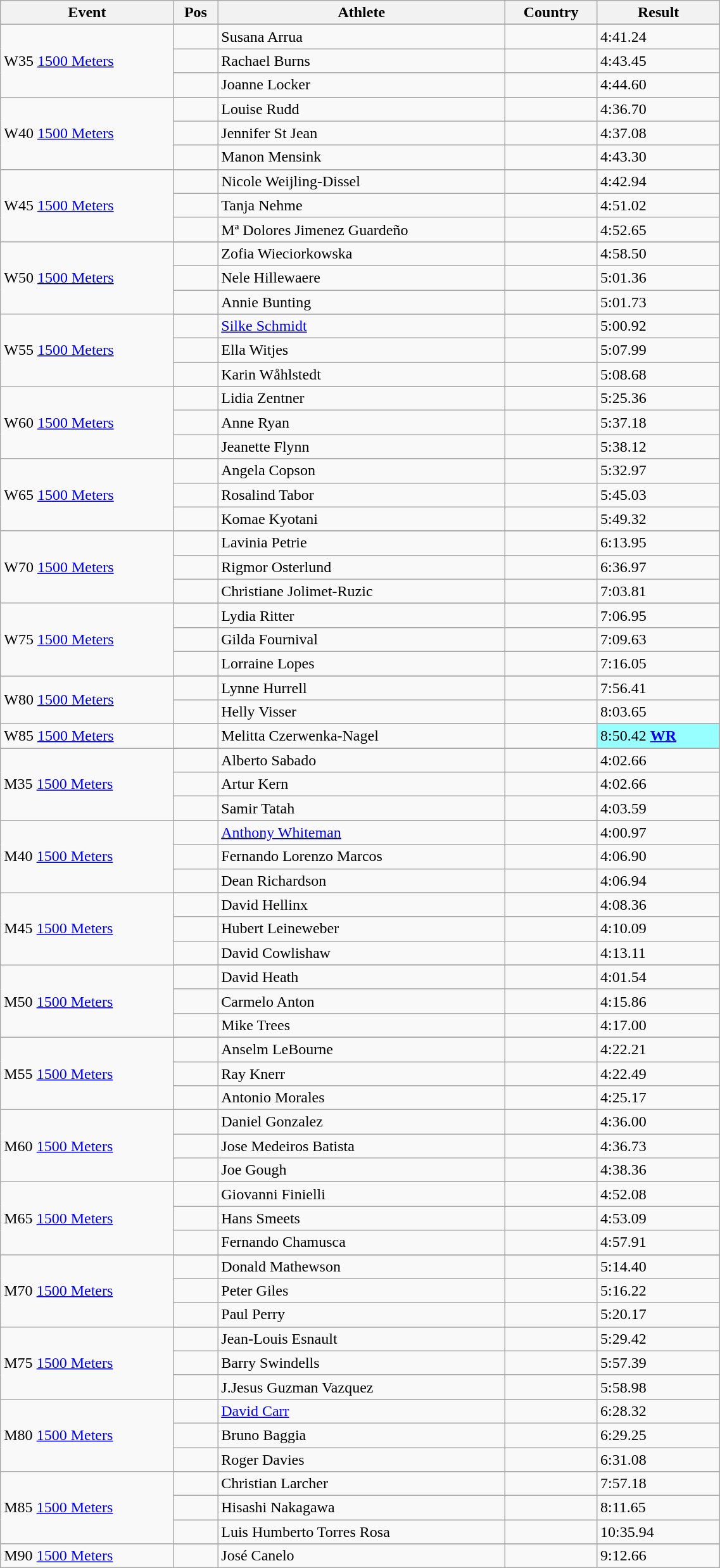<table class="wikitable" style="width:60%;">
<tr>
<th>Event</th>
<th>Pos</th>
<th>Athlete</th>
<th>Country</th>
<th>Result</th>
</tr>
<tr>
<td rowspan='4'>W35 <a href='#'>1500 Meters</a><br></td>
</tr>
<tr>
<td align=center></td>
<td align=left>Susana Arrua</td>
<td align=left></td>
<td>4:41.24</td>
</tr>
<tr>
<td align=center></td>
<td align=left>Rachael Burns</td>
<td align=left></td>
<td>4:43.45</td>
</tr>
<tr>
<td align=center></td>
<td align=left>Joanne Locker</td>
<td align=left></td>
<td>4:44.60</td>
</tr>
<tr>
<td rowspan='4'>W40 <a href='#'>1500 Meters</a><br></td>
</tr>
<tr>
<td align=center></td>
<td align=left>Louise Rudd</td>
<td align=left></td>
<td>4:36.70</td>
</tr>
<tr>
<td align=center></td>
<td align=left>Jennifer St Jean</td>
<td align=left></td>
<td>4:37.08</td>
</tr>
<tr>
<td align=center></td>
<td align=left>Manon Mensink</td>
<td align=left></td>
<td>4:43.30</td>
</tr>
<tr>
<td rowspan='4'>W45 <a href='#'>1500 Meters</a></td>
</tr>
<tr>
<td align=center></td>
<td align=left>Nicole Weijling-Dissel</td>
<td align=left></td>
<td>4:42.94</td>
</tr>
<tr>
<td align=center></td>
<td align=left>Tanja Nehme</td>
<td align=left></td>
<td>4:51.02</td>
</tr>
<tr>
<td align=center></td>
<td align=left>Mª Dolores Jimenez Guardeño</td>
<td align=left></td>
<td>4:52.65</td>
</tr>
<tr>
<td rowspan='4'>W50 <a href='#'>1500 Meters</a><br></td>
</tr>
<tr>
<td align=center></td>
<td align=left>Zofia Wieciorkowska</td>
<td align=left></td>
<td>4:58.50</td>
</tr>
<tr>
<td align=center></td>
<td align=left>Nele Hillewaere</td>
<td align=left></td>
<td>5:01.36</td>
</tr>
<tr>
<td align=center></td>
<td align=left>Annie Bunting</td>
<td align=left></td>
<td>5:01.73</td>
</tr>
<tr>
<td rowspan='4'>W55 <a href='#'>1500 Meters</a><br></td>
</tr>
<tr>
<td align=center></td>
<td align=left><a href='#'>Silke Schmidt</a></td>
<td align=left></td>
<td>5:00.92</td>
</tr>
<tr>
<td align=center></td>
<td align=left>Ella Witjes</td>
<td align=left></td>
<td>5:07.99</td>
</tr>
<tr>
<td align=center></td>
<td align=left>Karin Wåhlstedt</td>
<td align=left></td>
<td>5:08.68</td>
</tr>
<tr>
<td rowspan='4'>W60 <a href='#'>1500 Meters</a><br></td>
</tr>
<tr>
<td align=center></td>
<td align=left>Lidia Zentner</td>
<td align=left></td>
<td>5:25.36</td>
</tr>
<tr>
<td align=center></td>
<td align=left>Anne Ryan</td>
<td align=left></td>
<td>5:37.18</td>
</tr>
<tr>
<td align=center></td>
<td align=left>Jeanette Flynn</td>
<td align=left></td>
<td>5:38.12</td>
</tr>
<tr>
<td rowspan='4'>W65 <a href='#'>1500 Meters</a><br></td>
</tr>
<tr>
<td align=center></td>
<td align=left>Angela Copson</td>
<td align=left></td>
<td>5:32.97</td>
</tr>
<tr>
<td align=center></td>
<td align=left>Rosalind Tabor</td>
<td align=left></td>
<td>5:45.03</td>
</tr>
<tr>
<td align=center></td>
<td align=left>Komae Kyotani</td>
<td align=left></td>
<td>5:49.32</td>
</tr>
<tr>
<td rowspan='4'>W70 <a href='#'>1500 Meters</a><br></td>
</tr>
<tr>
<td align=center></td>
<td align=left>Lavinia Petrie</td>
<td align=left></td>
<td>6:13.95</td>
</tr>
<tr>
<td align=center></td>
<td align=left>Rigmor Osterlund</td>
<td align=left></td>
<td>6:36.97</td>
</tr>
<tr>
<td align=center></td>
<td align=left>Christiane Jolimet-Ruzic</td>
<td align=left></td>
<td>7:03.81</td>
</tr>
<tr>
<td rowspan='4'>W75 <a href='#'>1500 Meters</a><br></td>
</tr>
<tr>
<td align=center></td>
<td align=left>Lydia Ritter</td>
<td align=left></td>
<td>7:06.95</td>
</tr>
<tr>
<td align=center></td>
<td align=left>Gilda Fournival</td>
<td align=left></td>
<td>7:09.63</td>
</tr>
<tr>
<td align=center></td>
<td align=left>Lorraine Lopes</td>
<td align=left></td>
<td>7:16.05</td>
</tr>
<tr>
<td rowspan='3'>W80 <a href='#'>1500 Meters</a><br></td>
</tr>
<tr>
<td align=center></td>
<td align=left>Lynne Hurrell</td>
<td align=left></td>
<td>7:56.41</td>
</tr>
<tr>
<td align=center></td>
<td align=left>Helly Visser</td>
<td align=left></td>
<td>8:03.65</td>
</tr>
<tr>
<td rowspan='2'>W85 <a href='#'>1500 Meters</a><br></td>
</tr>
<tr>
<td align=center></td>
<td align=left>Melitta Czerwenka-Nagel</td>
<td align=left></td>
<td bgcolor=#97ffff>8:50.42 <strong><a href='#'>WR</a></strong></td>
</tr>
<tr>
<td rowspan='4'>M35 <a href='#'>1500 Meters</a></td>
</tr>
<tr>
<td align=center></td>
<td align=left>Alberto Sabado</td>
<td align=left></td>
<td>4:02.66</td>
</tr>
<tr>
<td align=center></td>
<td align=left>Artur Kern</td>
<td align=left></td>
<td>4:02.66</td>
</tr>
<tr>
<td align=center></td>
<td align=left>Samir Tatah</td>
<td align=left></td>
<td>4:03.59</td>
</tr>
<tr>
<td rowspan='4'>M40 <a href='#'>1500 Meters</a><br></td>
</tr>
<tr>
<td align=center></td>
<td align=left><a href='#'>Anthony Whiteman</a></td>
<td align=left></td>
<td>4:00.97</td>
</tr>
<tr>
<td align=center></td>
<td align=left>Fernando Lorenzo Marcos</td>
<td align=left></td>
<td>4:06.90</td>
</tr>
<tr>
<td align=center></td>
<td align=left>Dean Richardson</td>
<td align=left></td>
<td>4:06.94</td>
</tr>
<tr>
<td rowspan='4'>M45 <a href='#'>1500 Meters</a><br></td>
</tr>
<tr>
<td align=center></td>
<td align=left>David Hellinx</td>
<td align=left></td>
<td>4:08.36</td>
</tr>
<tr>
<td align=center></td>
<td align=left>Hubert Leineweber</td>
<td align=left></td>
<td>4:10.09</td>
</tr>
<tr>
<td align=center></td>
<td align=left>David Cowlishaw</td>
<td align=left></td>
<td>4:13.11</td>
</tr>
<tr>
<td rowspan='4'>M50 <a href='#'>1500 Meters</a><br></td>
</tr>
<tr>
<td align=center></td>
<td align=left>David Heath</td>
<td align=left></td>
<td>4:01.54</td>
</tr>
<tr>
<td align=center></td>
<td align=left>Carmelo Anton</td>
<td align=left></td>
<td>4:15.86</td>
</tr>
<tr>
<td align=center></td>
<td align=left>Mike Trees</td>
<td align=left></td>
<td>4:17.00</td>
</tr>
<tr>
<td rowspan='4'>M55 <a href='#'>1500 Meters</a><br></td>
</tr>
<tr>
<td align=center></td>
<td align=left>Anselm LeBourne</td>
<td align=left></td>
<td>4:22.21</td>
</tr>
<tr>
<td align=center></td>
<td align=left>Ray Knerr</td>
<td align=left></td>
<td>4:22.49</td>
</tr>
<tr>
<td align=center></td>
<td align=left>Antonio Morales</td>
<td align=left></td>
<td>4:25.17</td>
</tr>
<tr>
<td rowspan='4'>M60 <a href='#'>1500 Meters</a></td>
</tr>
<tr>
<td align=center></td>
<td align=left>Daniel Gonzalez</td>
<td align=left></td>
<td>4:36.00</td>
</tr>
<tr>
<td align=center></td>
<td align=left>Jose Medeiros Batista</td>
<td align=left></td>
<td>4:36.73</td>
</tr>
<tr>
<td align=center></td>
<td align=left>Joe Gough</td>
<td align=left></td>
<td>4:38.36</td>
</tr>
<tr>
<td rowspan='4'>M65 <a href='#'>1500 Meters</a></td>
</tr>
<tr>
<td align=center></td>
<td align=left>Giovanni Finielli</td>
<td align=left></td>
<td>4:52.08</td>
</tr>
<tr>
<td align=center></td>
<td align=left>Hans Smeets</td>
<td align=left></td>
<td>4:53.09</td>
</tr>
<tr>
<td align=center></td>
<td align=left>Fernando Chamusca</td>
<td align=left></td>
<td>4:57.91</td>
</tr>
<tr>
<td rowspan='4'>M70 <a href='#'>1500 Meters</a><br></td>
</tr>
<tr>
<td align=center></td>
<td align=left>Donald Mathewson</td>
<td align=left></td>
<td>5:14.40</td>
</tr>
<tr>
<td align=center></td>
<td align=left>Peter Giles</td>
<td align=left></td>
<td>5:16.22</td>
</tr>
<tr>
<td align=center></td>
<td align=left>Paul Perry</td>
<td align=left></td>
<td>5:20.17</td>
</tr>
<tr>
<td rowspan='4'>M75 <a href='#'>1500 Meters</a><br></td>
</tr>
<tr>
<td align=center></td>
<td align=left>Jean-Louis Esnault</td>
<td align=left></td>
<td>5:29.42</td>
</tr>
<tr>
<td align=center></td>
<td align=left>Barry Swindells</td>
<td align=left></td>
<td>5:57.39</td>
</tr>
<tr>
<td align=center></td>
<td align=left>J.Jesus Guzman Vazquez</td>
<td align=left></td>
<td>5:58.98</td>
</tr>
<tr>
<td rowspan='4'>M80 <a href='#'>1500 Meters</a><br></td>
</tr>
<tr>
<td align=center></td>
<td align=left><a href='#'>David Carr</a></td>
<td align=left></td>
<td>6:28.32</td>
</tr>
<tr>
<td align=center></td>
<td align=left>Bruno Baggia</td>
<td align=left></td>
<td>6:29.25</td>
</tr>
<tr>
<td align=center></td>
<td align=left>Roger Davies</td>
<td align=left></td>
<td>6:31.08</td>
</tr>
<tr>
<td rowspan='4'>M85 <a href='#'>1500 Meters</a></td>
</tr>
<tr>
<td align=center></td>
<td align=left>Christian Larcher</td>
<td align=left></td>
<td>7:57.18</td>
</tr>
<tr>
<td align=center></td>
<td align=left>Hisashi Nakagawa</td>
<td align=left></td>
<td>8:11.65</td>
</tr>
<tr>
<td align=center></td>
<td align=left>Luis Humberto Torres Rosa</td>
<td align=left></td>
<td>10:35.94</td>
</tr>
<tr>
<td rowspan='2'>M90 <a href='#'>1500 Meters</a></td>
</tr>
<tr>
<td align=center></td>
<td align=left>José Canelo</td>
<td align=left></td>
<td>9:12.66</td>
</tr>
</table>
